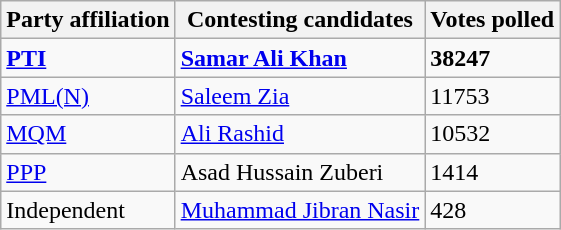<table class="wikitable sortable">
<tr>
<th>Party affiliation</th>
<th>Contesting candidates</th>
<th>Votes polled</th>
</tr>
<tr>
<td><strong><a href='#'>PTI</a></strong></td>
<td><strong><a href='#'>Samar Ali Khan</a></strong></td>
<td><strong>38247</strong></td>
</tr>
<tr>
<td><a href='#'>PML(N)</a></td>
<td><a href='#'>Saleem Zia</a></td>
<td>11753</td>
</tr>
<tr>
<td><a href='#'>MQM</a></td>
<td><a href='#'>Ali Rashid</a></td>
<td>10532</td>
</tr>
<tr>
<td><a href='#'>PPP</a></td>
<td>Asad Hussain Zuberi</td>
<td>1414</td>
</tr>
<tr>
<td>Independent</td>
<td><a href='#'>Muhammad Jibran Nasir</a></td>
<td>428</td>
</tr>
</table>
